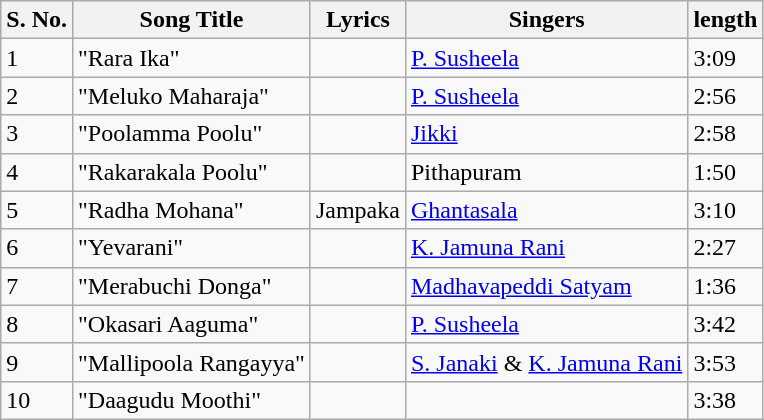<table class="wikitable">
<tr>
<th>S. No.</th>
<th>Song Title</th>
<th>Lyrics</th>
<th>Singers</th>
<th>length</th>
</tr>
<tr>
<td>1</td>
<td>"Rara Ika"</td>
<td></td>
<td><a href='#'>P. Susheela</a></td>
<td>3:09</td>
</tr>
<tr>
<td>2</td>
<td>"Meluko Maharaja"</td>
<td></td>
<td><a href='#'>P. Susheela</a></td>
<td>2:56</td>
</tr>
<tr>
<td>3</td>
<td>"Poolamma Poolu"</td>
<td></td>
<td><a href='#'>Jikki</a></td>
<td>2:58</td>
</tr>
<tr>
<td>4</td>
<td>"Rakarakala Poolu"</td>
<td></td>
<td>Pithapuram</td>
<td>1:50</td>
</tr>
<tr>
<td>5</td>
<td>"Radha Mohana"</td>
<td>Jampaka</td>
<td><a href='#'>Ghantasala</a></td>
<td>3:10</td>
</tr>
<tr>
<td>6</td>
<td>"Yevarani"</td>
<td></td>
<td><a href='#'>K. Jamuna Rani</a></td>
<td>2:27</td>
</tr>
<tr>
<td>7</td>
<td>"Merabuchi Donga"</td>
<td></td>
<td><a href='#'>Madhavapeddi Satyam</a></td>
<td>1:36</td>
</tr>
<tr>
<td>8</td>
<td>"Okasari Aaguma"</td>
<td></td>
<td><a href='#'>P. Susheela</a></td>
<td>3:42</td>
</tr>
<tr>
<td>9</td>
<td>"Mallipoola Rangayya"</td>
<td></td>
<td><a href='#'>S. Janaki</a> & <a href='#'>K. Jamuna Rani</a></td>
<td>3:53</td>
</tr>
<tr>
<td>10</td>
<td>"Daagudu Moothi"</td>
<td></td>
<td></td>
<td>3:38</td>
</tr>
</table>
